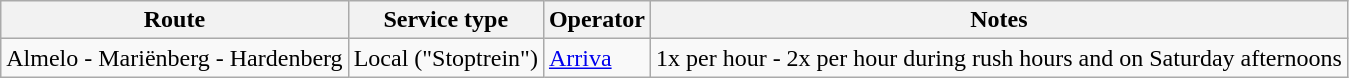<table class="wikitable">
<tr>
<th>Route</th>
<th>Service type</th>
<th>Operator</th>
<th>Notes</th>
</tr>
<tr>
<td>Almelo - Mariënberg - Hardenberg</td>
<td>Local ("Stoptrein")</td>
<td><a href='#'>Arriva</a></td>
<td>1x per hour - 2x per hour during rush hours and on Saturday afternoons</td>
</tr>
</table>
